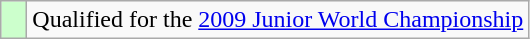<table class="wikitable" style="text-align: left;">
<tr>
<td width=10px bgcolor=#ccffcc></td>
<td>Qualified for the <a href='#'>2009 Junior World Championship</a></td>
</tr>
</table>
